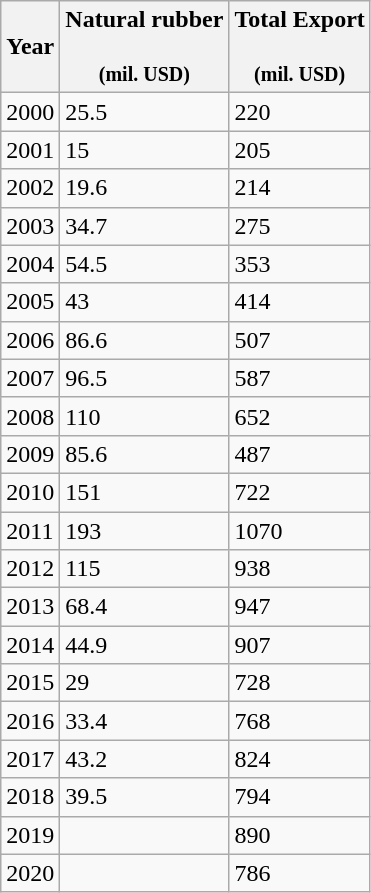<table class="wikitable sortable static-row-numbers static-row-header-text">
<tr>
<th>Year</th>
<th>Natural rubber<br><br><small>(mil. USD)</small> </th>
<th>Total Export <br><br><small>(mil. USD)</small></th>
</tr>
<tr>
<td>2000</td>
<td>25.5</td>
<td>220</td>
</tr>
<tr>
<td>2001</td>
<td>15</td>
<td>205</td>
</tr>
<tr>
<td>2002</td>
<td>19.6</td>
<td>214</td>
</tr>
<tr>
<td>2003</td>
<td>34.7</td>
<td>275</td>
</tr>
<tr>
<td>2004</td>
<td>54.5</td>
<td>353</td>
</tr>
<tr>
<td>2005</td>
<td>43</td>
<td>414</td>
</tr>
<tr>
<td>2006</td>
<td>86.6</td>
<td>507</td>
</tr>
<tr>
<td>2007</td>
<td>96.5</td>
<td>587</td>
</tr>
<tr>
<td>2008</td>
<td>110</td>
<td>652</td>
</tr>
<tr>
<td>2009</td>
<td>85.6</td>
<td>487</td>
</tr>
<tr>
<td>2010</td>
<td>151</td>
<td>722</td>
</tr>
<tr>
<td>2011</td>
<td>193</td>
<td>1070</td>
</tr>
<tr>
<td>2012</td>
<td>115</td>
<td>938</td>
</tr>
<tr>
<td>2013</td>
<td>68.4</td>
<td>947</td>
</tr>
<tr>
<td>2014</td>
<td>44.9</td>
<td>907</td>
</tr>
<tr>
<td>2015</td>
<td>29</td>
<td>728</td>
</tr>
<tr>
<td>2016</td>
<td>33.4</td>
<td>768</td>
</tr>
<tr>
<td>2017</td>
<td>43.2</td>
<td>824</td>
</tr>
<tr>
<td>2018</td>
<td>39.5</td>
<td>794</td>
</tr>
<tr>
<td>2019</td>
<td></td>
<td>890</td>
</tr>
<tr>
<td>2020</td>
<td></td>
<td>786</td>
</tr>
</table>
